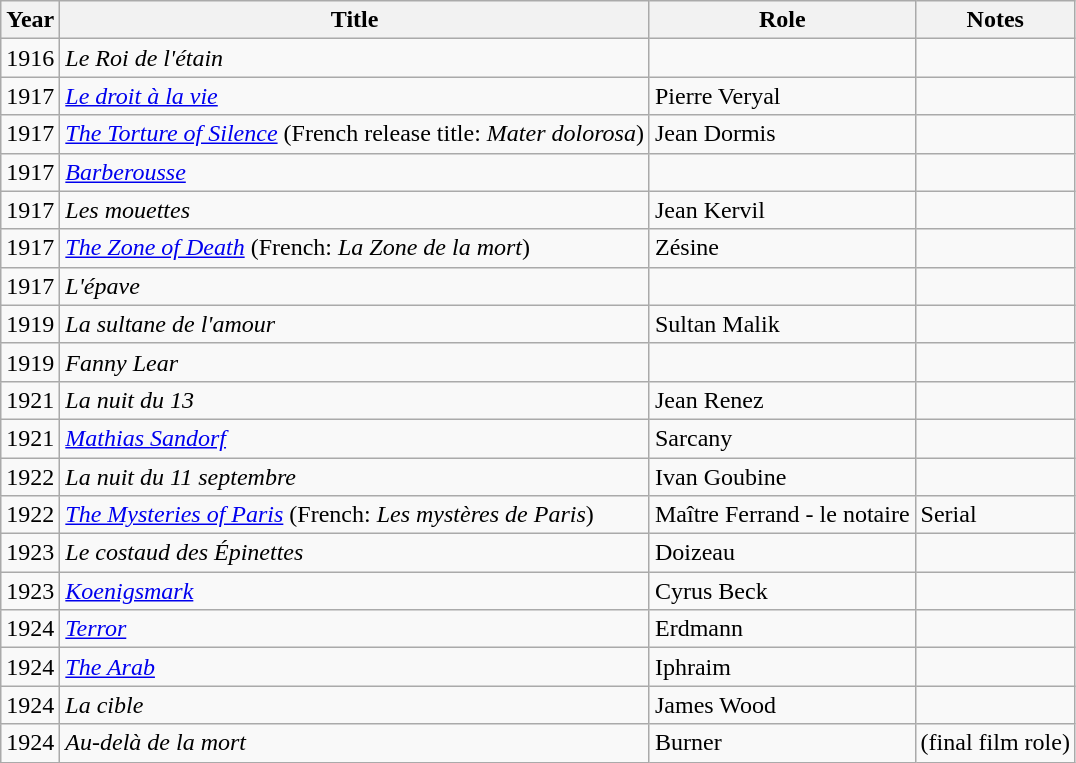<table class="wikitable">
<tr>
<th>Year</th>
<th>Title</th>
<th>Role</th>
<th>Notes</th>
</tr>
<tr>
<td>1916</td>
<td><em>Le Roi de l'étain</em></td>
<td></td>
<td></td>
</tr>
<tr>
<td>1917</td>
<td><em><a href='#'>Le droit à la vie</a></em></td>
<td>Pierre Veryal</td>
<td></td>
</tr>
<tr>
<td>1917</td>
<td><em><a href='#'>The Torture of Silence</a></em> (French release title: <em>Mater dolorosa</em>)</td>
<td>Jean Dormis</td>
<td></td>
</tr>
<tr>
<td>1917</td>
<td><em><a href='#'>Barberousse</a></em></td>
<td></td>
<td></td>
</tr>
<tr>
<td>1917</td>
<td><em>Les mouettes</em></td>
<td>Jean Kervil</td>
<td></td>
</tr>
<tr>
<td>1917</td>
<td><em><a href='#'>The Zone of Death</a></em> (French: <em>La Zone de la mort</em>)</td>
<td>Zésine</td>
<td></td>
</tr>
<tr>
<td>1917</td>
<td><em>L'épave</em></td>
<td></td>
<td></td>
</tr>
<tr>
<td>1919</td>
<td><em>La sultane de l'amour</em></td>
<td>Sultan Malik</td>
<td></td>
</tr>
<tr>
<td>1919</td>
<td><em>Fanny Lear</em></td>
<td></td>
<td></td>
</tr>
<tr>
<td>1921</td>
<td><em>La nuit du 13</em></td>
<td>Jean Renez</td>
<td></td>
</tr>
<tr>
<td>1921</td>
<td><em><a href='#'>Mathias Sandorf</a></em></td>
<td>Sarcany</td>
<td></td>
</tr>
<tr>
<td>1922</td>
<td><em>La nuit du 11 septembre</em></td>
<td>Ivan Goubine</td>
<td></td>
</tr>
<tr>
<td>1922</td>
<td><em><a href='#'>The Mysteries of Paris</a></em> (French: <em>Les mystères de Paris</em>)</td>
<td>Maître Ferrand - le notaire</td>
<td>Serial</td>
</tr>
<tr>
<td>1923</td>
<td><em>Le costaud des Épinettes</em></td>
<td>Doizeau</td>
<td></td>
</tr>
<tr>
<td>1923</td>
<td><em><a href='#'>Koenigsmark</a></em></td>
<td>Cyrus Beck</td>
<td></td>
</tr>
<tr>
<td>1924</td>
<td><em><a href='#'>Terror</a></em></td>
<td>Erdmann</td>
<td></td>
</tr>
<tr>
<td>1924</td>
<td><em><a href='#'>The Arab</a></em></td>
<td>Iphraim</td>
<td></td>
</tr>
<tr>
<td>1924</td>
<td><em>La cible</em></td>
<td>James Wood</td>
<td></td>
</tr>
<tr>
<td>1924</td>
<td><em>Au-delà de la mort</em></td>
<td>Burner</td>
<td>(final film role)</td>
</tr>
</table>
